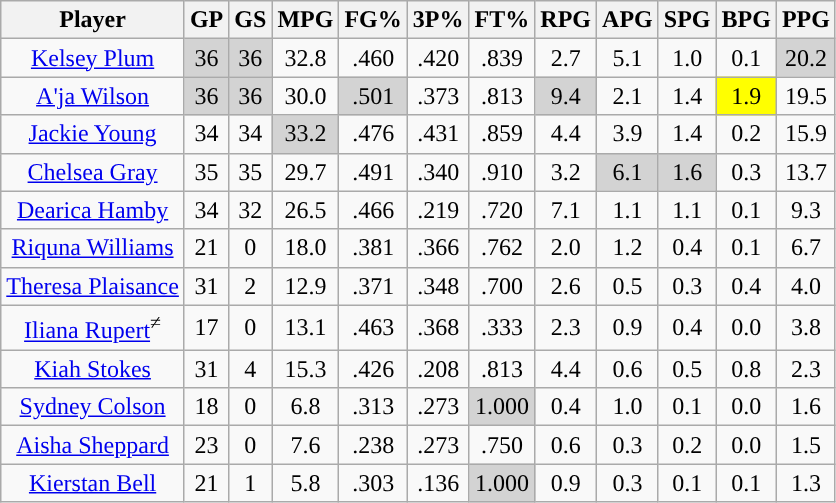<table class="wikitable sortable" style="text-align:center">
<tr>
<th>Player</th>
<th>GP</th>
<th>GS</th>
<th>MPG</th>
<th>FG%</th>
<th>3P%</th>
<th>FT%</th>
<th>RPG</th>
<th>APG</th>
<th>SPG</th>
<th>BPG</th>
<th>PPG</th>
</tr>
<tr>
<td><a href='#'>Kelsey Plum</a></td>
<td style="background:#D3D3D3;">36</td>
<td style="background:#D3D3D3;">36</td>
<td>32.8</td>
<td>.460</td>
<td>.420</td>
<td>.839</td>
<td>2.7</td>
<td>5.1</td>
<td>1.0</td>
<td>0.1</td>
<td style="background:#D3D3D3;">20.2</td>
</tr>
<tr>
<td><a href='#'>A'ja Wilson</a></td>
<td style="background:#D3D3D3;">36</td>
<td style="background:#D3D3D3;">36</td>
<td>30.0</td>
<td style="background:#D3D3D3;">.501</td>
<td>.373</td>
<td>.813</td>
<td style="background:#D3D3D3;">9.4</td>
<td>2.1</td>
<td>1.4</td>
<td style="background:yellow;">1.9</td>
<td>19.5</td>
</tr>
<tr>
<td><a href='#'>Jackie Young</a></td>
<td>34</td>
<td>34</td>
<td style="background:#D3D3D3;">33.2</td>
<td>.476</td>
<td>.431</td>
<td>.859</td>
<td>4.4</td>
<td>3.9</td>
<td>1.4</td>
<td>0.2</td>
<td>15.9</td>
</tr>
<tr>
<td><a href='#'>Chelsea Gray</a></td>
<td>35</td>
<td>35</td>
<td>29.7</td>
<td>.491</td>
<td>.340</td>
<td>.910</td>
<td>3.2</td>
<td style="background:#D3D3D3;">6.1</td>
<td style="background:#D3D3D3;">1.6</td>
<td>0.3</td>
<td>13.7</td>
</tr>
<tr>
<td><a href='#'>Dearica Hamby</a></td>
<td>34</td>
<td>32</td>
<td>26.5</td>
<td>.466</td>
<td>.219</td>
<td>.720</td>
<td>7.1</td>
<td>1.1</td>
<td>1.1</td>
<td>0.1</td>
<td>9.3</td>
</tr>
<tr>
<td><a href='#'>Riquna Williams</a></td>
<td>21</td>
<td>0</td>
<td>18.0</td>
<td>.381</td>
<td>.366</td>
<td>.762</td>
<td>2.0</td>
<td>1.2</td>
<td>0.4</td>
<td>0.1</td>
<td>6.7</td>
</tr>
<tr>
<td><a href='#'>Theresa Plaisance</a></td>
<td>31</td>
<td>2</td>
<td>12.9</td>
<td>.371</td>
<td>.348</td>
<td>.700</td>
<td>2.6</td>
<td>0.5</td>
<td>0.3</td>
<td>0.4</td>
<td>4.0</td>
</tr>
<tr>
<td><a href='#'>Iliana Rupert</a><sup>≠</sup></td>
<td>17</td>
<td>0</td>
<td>13.1</td>
<td>.463</td>
<td>.368</td>
<td>.333</td>
<td>2.3</td>
<td>0.9</td>
<td>0.4</td>
<td>0.0</td>
<td>3.8</td>
</tr>
<tr>
<td><a href='#'>Kiah Stokes</a></td>
<td>31</td>
<td>4</td>
<td>15.3</td>
<td>.426</td>
<td>.208</td>
<td>.813</td>
<td>4.4</td>
<td>0.6</td>
<td>0.5</td>
<td>0.8</td>
<td>2.3</td>
</tr>
<tr>
<td><a href='#'>Sydney Colson</a></td>
<td>18</td>
<td>0</td>
<td>6.8</td>
<td>.313</td>
<td>.273</td>
<td style="background:#D3D3D3;">1.000</td>
<td>0.4</td>
<td>1.0</td>
<td>0.1</td>
<td>0.0</td>
<td>1.6</td>
</tr>
<tr>
<td><a href='#'>Aisha Sheppard</a></td>
<td>23</td>
<td>0</td>
<td>7.6</td>
<td>.238</td>
<td>.273</td>
<td>.750</td>
<td>0.6</td>
<td>0.3</td>
<td>0.2</td>
<td>0.0</td>
<td>1.5</td>
</tr>
<tr>
<td><a href='#'>Kierstan Bell</a></td>
<td>21</td>
<td>1</td>
<td>5.8</td>
<td>.303</td>
<td>.136</td>
<td style="background:#D3D3D3;">1.000</td>
<td>0.9</td>
<td>0.3</td>
<td>0.1</td>
<td>0.1</td>
<td>1.3</td>
</tr>
</table>
